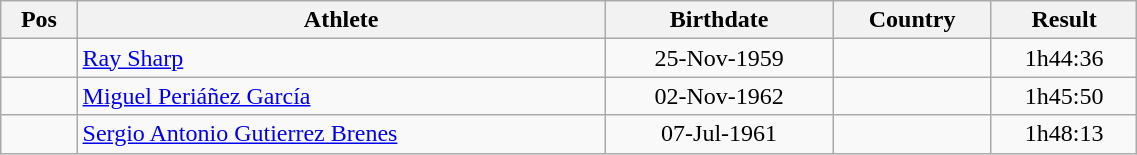<table class="wikitable"  style="text-align:center; width:60%;">
<tr>
<th>Pos</th>
<th>Athlete</th>
<th>Birthdate</th>
<th>Country</th>
<th>Result</th>
</tr>
<tr>
<td align=center></td>
<td align=left><a href='#'>Ray Sharp</a></td>
<td>25-Nov-1959</td>
<td align=left></td>
<td>1h44:36</td>
</tr>
<tr>
<td align=center></td>
<td align=left><a href='#'>Miguel Periáñez García</a></td>
<td>02-Nov-1962</td>
<td align=left></td>
<td>1h45:50</td>
</tr>
<tr>
<td align=center></td>
<td align=left><a href='#'>Sergio Antonio Gutierrez Brenes</a></td>
<td>07-Jul-1961</td>
<td align=left></td>
<td>1h48:13</td>
</tr>
</table>
